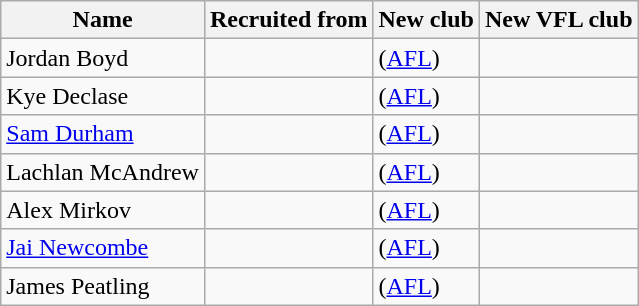<table class="wikitable sortable">
<tr>
<th>Name</th>
<th>Recruited from</th>
<th>New club</th>
<th>New VFL club</th>
</tr>
<tr>
<td>Jordan Boyd</td>
<td></td>
<td> (<a href='#'>AFL</a>)</td>
<td></td>
</tr>
<tr>
<td>Kye Declase</td>
<td></td>
<td> (<a href='#'>AFL</a>)</td>
<td></td>
</tr>
<tr>
<td><a href='#'>Sam Durham</a></td>
<td></td>
<td> (<a href='#'>AFL</a>)</td>
<td></td>
</tr>
<tr>
<td>Lachlan McAndrew</td>
<td></td>
<td> (<a href='#'>AFL</a>)</td>
<td></td>
</tr>
<tr>
<td>Alex Mirkov</td>
<td></td>
<td> (<a href='#'>AFL</a>)</td>
<td></td>
</tr>
<tr>
<td><a href='#'>Jai Newcombe</a></td>
<td></td>
<td> (<a href='#'>AFL</a>)</td>
<td></td>
</tr>
<tr>
<td>James Peatling</td>
<td></td>
<td> (<a href='#'>AFL</a>)</td>
<td></td>
</tr>
</table>
